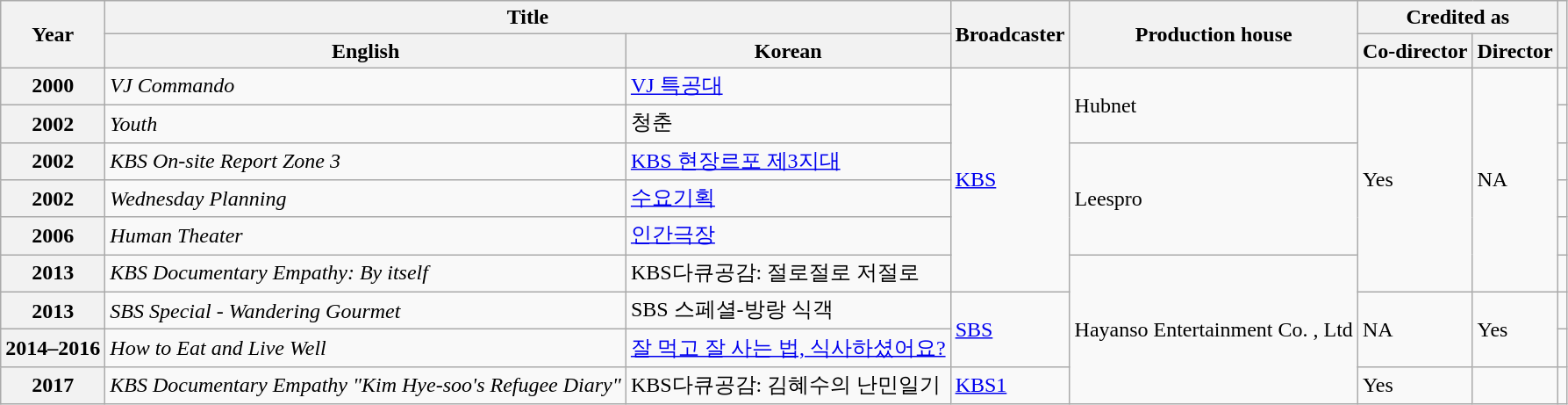<table class="wikitable sortable plainrowheaders">
<tr>
<th rowspan="2" scope="col">Year</th>
<th colspan="2" scope="col">Title</th>
<th rowspan="2" scope="col">Broadcaster</th>
<th rowspan="2" scope="col">Production house</th>
<th colspan="2" scope="col">Credited as</th>
<th rowspan="2" scope="col" class="unsortable"></th>
</tr>
<tr>
<th>English</th>
<th>Korean</th>
<th>Co-director</th>
<th>Director</th>
</tr>
<tr>
<th scope="row">2000</th>
<td><em>VJ Commando</em></td>
<td><a href='#'>VJ 특공대</a></td>
<td rowspan="6"><a href='#'>KBS</a></td>
<td rowspan="2">Hubnet</td>
<td rowspan="6">Yes</td>
<td rowspan="6">NA</td>
<td></td>
</tr>
<tr>
<th scope="row">2002</th>
<td><em>Youth</em></td>
<td>청춘</td>
<td></td>
</tr>
<tr>
<th scope="row">2002</th>
<td><em>KBS On-site Report Zone 3</em></td>
<td><a href='#'>KBS 현장르포 제3지대</a></td>
<td rowspan="3">Leespro</td>
<td></td>
</tr>
<tr>
<th scope="row">2002</th>
<td><em>Wednesday Planning</em></td>
<td><a href='#'>수요기획</a></td>
<td></td>
</tr>
<tr>
<th scope="row">2006</th>
<td><em>Human Theater</em></td>
<td><a href='#'>인간극장</a></td>
<td></td>
</tr>
<tr>
<th scope="row">2013</th>
<td><em>KBS Documentary Empathy: By itself</em></td>
<td>KBS다큐공감: 절로절로 저절로</td>
<td rowspan="4">Hayanso Entertainment Co. , Ltd</td>
<td></td>
</tr>
<tr>
<th scope="row">2013</th>
<td><em>SBS Special - Wandering Gourmet</em></td>
<td>SBS 스페셜-방랑 식객</td>
<td rowspan="2"><a href='#'>SBS</a></td>
<td rowspan="2">NA</td>
<td rowspan="2">Yes</td>
<td></td>
</tr>
<tr>
<th scope="row">2014–2016</th>
<td><em>How to Eat and Live Well</em></td>
<td><a href='#'>잘 먹고 잘 사는 법, 식사하셨어요?</a></td>
<td></td>
</tr>
<tr>
<th scope="row">2017</th>
<td><em>KBS Documentary Empathy "Kim Hye-soo's Refugee Diary"</em></td>
<td>KBS다큐공감: 김혜수의 난민일기</td>
<td><a href='#'>KBS1</a></td>
<td>Yes</td>
<td></td>
<td></td>
</tr>
</table>
